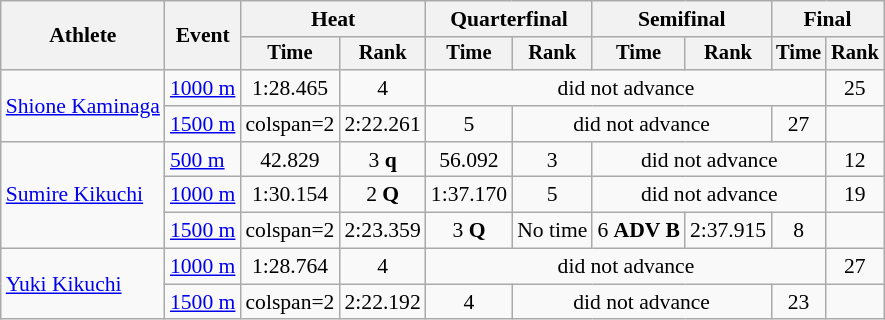<table class="wikitable" style="font-size:90%">
<tr>
<th rowspan=2>Athlete</th>
<th rowspan=2>Event</th>
<th colspan=2>Heat</th>
<th colspan=2>Quarterfinal</th>
<th colspan=2>Semifinal</th>
<th colspan=2>Final</th>
</tr>
<tr style="font-size:95%">
<th>Time</th>
<th>Rank</th>
<th>Time</th>
<th>Rank</th>
<th>Time</th>
<th>Rank</th>
<th>Time</th>
<th>Rank</th>
</tr>
<tr align=center>
<td align=left rowspan=2><a href='#'>Shione Kaminaga</a></td>
<td align=left><a href='#'>1000 m</a></td>
<td>1:28.465</td>
<td>4</td>
<td colspan=5>did not advance</td>
<td>25</td>
</tr>
<tr align=center>
<td align=left><a href='#'>1500 m</a></td>
<td>colspan=2 </td>
<td>2:22.261</td>
<td>5</td>
<td colspan=3>did not advance</td>
<td>27</td>
</tr>
<tr align=center>
<td align=left rowspan=3><a href='#'>Sumire Kikuchi</a></td>
<td align=left><a href='#'>500 m</a></td>
<td>42.829</td>
<td>3 <strong>q</strong></td>
<td>56.092</td>
<td>3</td>
<td colspan=3>did not advance</td>
<td>12</td>
</tr>
<tr align=center>
<td align=left><a href='#'>1000 m</a></td>
<td>1:30.154</td>
<td>2 <strong>Q</strong></td>
<td>1:37.170</td>
<td>5</td>
<td colspan=3>did not advance</td>
<td>19</td>
</tr>
<tr align=center>
<td align=left><a href='#'>1500 m</a></td>
<td>colspan=2 </td>
<td>2:23.359</td>
<td>3 <strong>Q</strong></td>
<td>No time</td>
<td>6 <strong>ADV B</strong></td>
<td>2:37.915</td>
<td>8</td>
</tr>
<tr align=center>
<td align=left rowspan=2><a href='#'>Yuki Kikuchi</a></td>
<td align=left><a href='#'>1000 m</a></td>
<td>1:28.764</td>
<td>4</td>
<td colspan=5>did not advance</td>
<td>27</td>
</tr>
<tr align=center>
<td align=left><a href='#'>1500 m</a></td>
<td>colspan=2 </td>
<td>2:22.192</td>
<td>4</td>
<td colspan=3>did not advance</td>
<td>23</td>
</tr>
</table>
